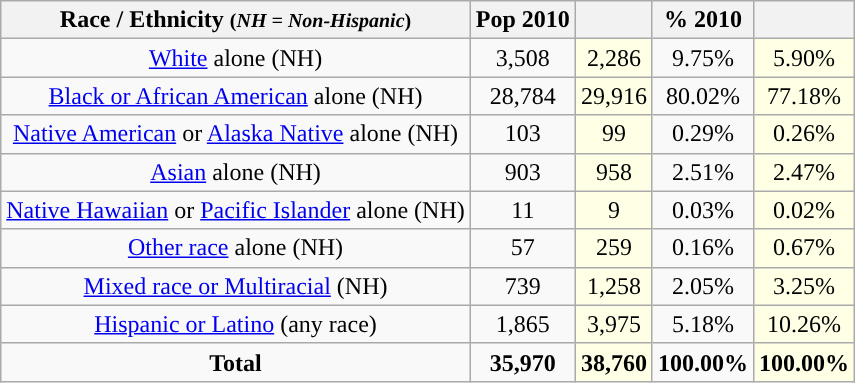<table class="wikitable" style="text-align:center;">
<tr>
<th>Race / Ethnicity <small>(<em>NH = Non-Hispanic</em>)</small></th>
<th>Pop 2010</th>
<th></th>
<th>% 2010</th>
<th></th>
</tr>
<tr>
<td><a href='#'>White</a> alone (NH)</td>
<td>3,508</td>
<td style='background: #ffffe6;'>2,286</td>
<td>9.75%</td>
<td style='background: #ffffe6;'>5.90%</td>
</tr>
<tr>
<td><a href='#'>Black or African American</a> alone (NH)</td>
<td>28,784</td>
<td style='background: #ffffe6;'>29,916</td>
<td>80.02%</td>
<td style='background: #ffffe6;'>77.18%</td>
</tr>
<tr>
<td><a href='#'>Native American</a> or <a href='#'>Alaska Native</a> alone (NH)</td>
<td>103</td>
<td style='background: #ffffe6;'>99</td>
<td>0.29%</td>
<td style='background: #ffffe6;'>0.26%</td>
</tr>
<tr>
<td><a href='#'>Asian</a> alone (NH)</td>
<td>903</td>
<td style='background: #ffffe6;'>958</td>
<td>2.51%</td>
<td style='background: #ffffe6;'>2.47%</td>
</tr>
<tr>
<td><a href='#'>Native Hawaiian</a> or <a href='#'>Pacific Islander</a> alone (NH)</td>
<td>11</td>
<td style='background: #ffffe6;'>9</td>
<td>0.03%</td>
<td style='background: #ffffe6;'>0.02%</td>
</tr>
<tr>
<td><a href='#'>Other race</a> alone (NH)</td>
<td>57</td>
<td style='background: #ffffe6;'>259</td>
<td>0.16%</td>
<td style='background: #ffffe6;'>0.67%</td>
</tr>
<tr>
<td><a href='#'>Mixed race or Multiracial</a> (NH)</td>
<td>739</td>
<td style='background: #ffffe6;'>1,258</td>
<td>2.05%</td>
<td style='background: #ffffe6;'>3.25%</td>
</tr>
<tr>
<td><a href='#'>Hispanic or Latino</a> (any race)</td>
<td>1,865</td>
<td style='background: #ffffe6;'>3,975</td>
<td>5.18%</td>
<td style='background: #ffffe6;'>10.26%</td>
</tr>
<tr>
<td><strong>Total</strong></td>
<td><strong>35,970</strong></td>
<td style='background: #ffffe6;'><strong>38,760</strong></td>
<td><strong>100.00%</strong></td>
<td style='background: #ffffe6;'><strong>100.00%</strong></td>
</tr>
</table>
